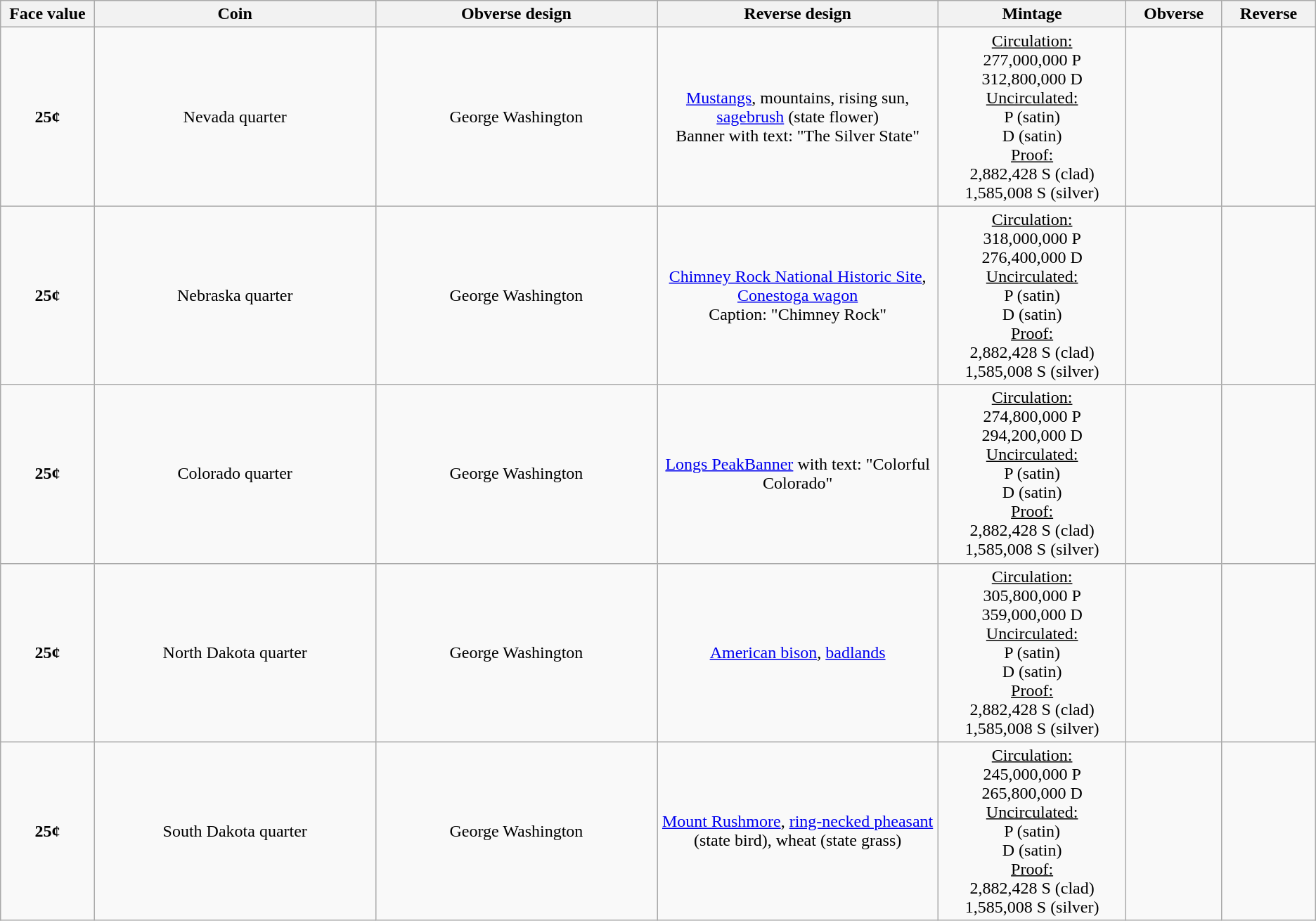<table class="wikitable">
<tr>
<th width="5%">Face value</th>
<th width="15%">Coin</th>
<th width="15%">Obverse design</th>
<th width="15%">Reverse design</th>
<th width="10%">Mintage</th>
<th width="5%">Obverse</th>
<th width="5%">Reverse</th>
</tr>
<tr>
<td align="center"><strong>25¢</strong></td>
<td align="center">Nevada quarter</td>
<td align="center">George Washington</td>
<td align="center"><a href='#'>Mustangs</a>, mountains, rising sun, <a href='#'>sagebrush</a> (state flower)<br>Banner with text: "The Silver State"</td>
<td align="center"><u>Circulation:</u><br>277,000,000 P<br>312,800,000 D<br><u>Uncirculated:</u><br> P (satin)<br> D (satin)<br><u>Proof:</u><br>2,882,428 S (clad)<br>1,585,008 S (silver)</td>
<td></td>
<td></td>
</tr>
<tr>
<td align="center"><strong>25¢</strong></td>
<td align="center">Nebraska quarter</td>
<td align="center">George Washington</td>
<td align="center"><a href='#'>Chimney Rock National Historic Site</a>, <a href='#'>Conestoga wagon</a><br>Caption: "Chimney Rock"</td>
<td align="center"><u>Circulation:</u><br>318,000,000 P<br>276,400,000 D<br><u>Uncirculated:</u><br> P (satin)<br> D (satin)<br><u>Proof:</u><br>2,882,428 S (clad)<br>1,585,008 S (silver)</td>
<td></td>
<td></td>
</tr>
<tr>
<td align="center"><strong>25¢</strong></td>
<td align="center">Colorado quarter</td>
<td align="center">George Washington</td>
<td align="center"><a href='#'>Longs PeakBanner</a> with text: "Colorful Colorado"</td>
<td align="center"><u>Circulation:</u><br>274,800,000 P<br>294,200,000 D<br><u>Uncirculated:</u><br> P (satin)<br> D (satin)<br><u>Proof:</u><br>2,882,428 S (clad)<br>1,585,008 S (silver)</td>
<td></td>
<td></td>
</tr>
<tr>
<td align="center"><strong>25¢</strong></td>
<td align="center">North Dakota quarter</td>
<td align="center">George Washington</td>
<td align="center"><a href='#'>American bison</a>, <a href='#'>badlands</a></td>
<td align="center"><u>Circulation:</u><br>305,800,000 P<br>359,000,000 D<br><u>Uncirculated:</u><br> P (satin)<br> D (satin)<br><u>Proof:</u><br>2,882,428 S (clad)<br>1,585,008 S (silver)</td>
<td></td>
<td></td>
</tr>
<tr>
<td align="center"><strong>25¢</strong></td>
<td align="center">South Dakota quarter</td>
<td align="center">George Washington</td>
<td align="center"><a href='#'>Mount Rushmore</a>, <a href='#'>ring-necked pheasant</a> (state bird), wheat (state grass)</td>
<td align="center"><u>Circulation:</u><br>245,000,000 P<br>265,800,000 D<br><u>Uncirculated:</u><br> P (satin)<br> D (satin)<br><u>Proof:</u><br>2,882,428 S (clad)<br>1,585,008 S (silver)</td>
<td></td>
<td></td>
</tr>
</table>
